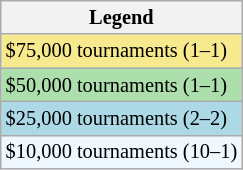<table class="wikitable" style="font-size:85%;">
<tr>
<th>Legend</th>
</tr>
<tr bgcolor="#F7E98E">
<td>$75,000 tournaments (1–1)</td>
</tr>
<tr bgcolor="#ADDFAD">
<td>$50,000 tournaments (1–1)</td>
</tr>
<tr bgcolor="lightblue">
<td>$25,000 tournaments (2–2)</td>
</tr>
<tr bgcolor="#f0f8ff">
<td>$10,000 tournaments (10–1)</td>
</tr>
</table>
